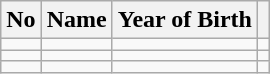<table class="wikitable">
<tr>
<th>No</th>
<th>Name</th>
<th>Year of Birth</th>
<th></th>
</tr>
<tr>
<td></td>
<td></td>
<td></td>
<td></td>
</tr>
<tr>
<td></td>
<td></td>
<td></td>
<td></td>
</tr>
<tr>
<td></td>
<td></td>
<td></td>
<td></td>
</tr>
</table>
